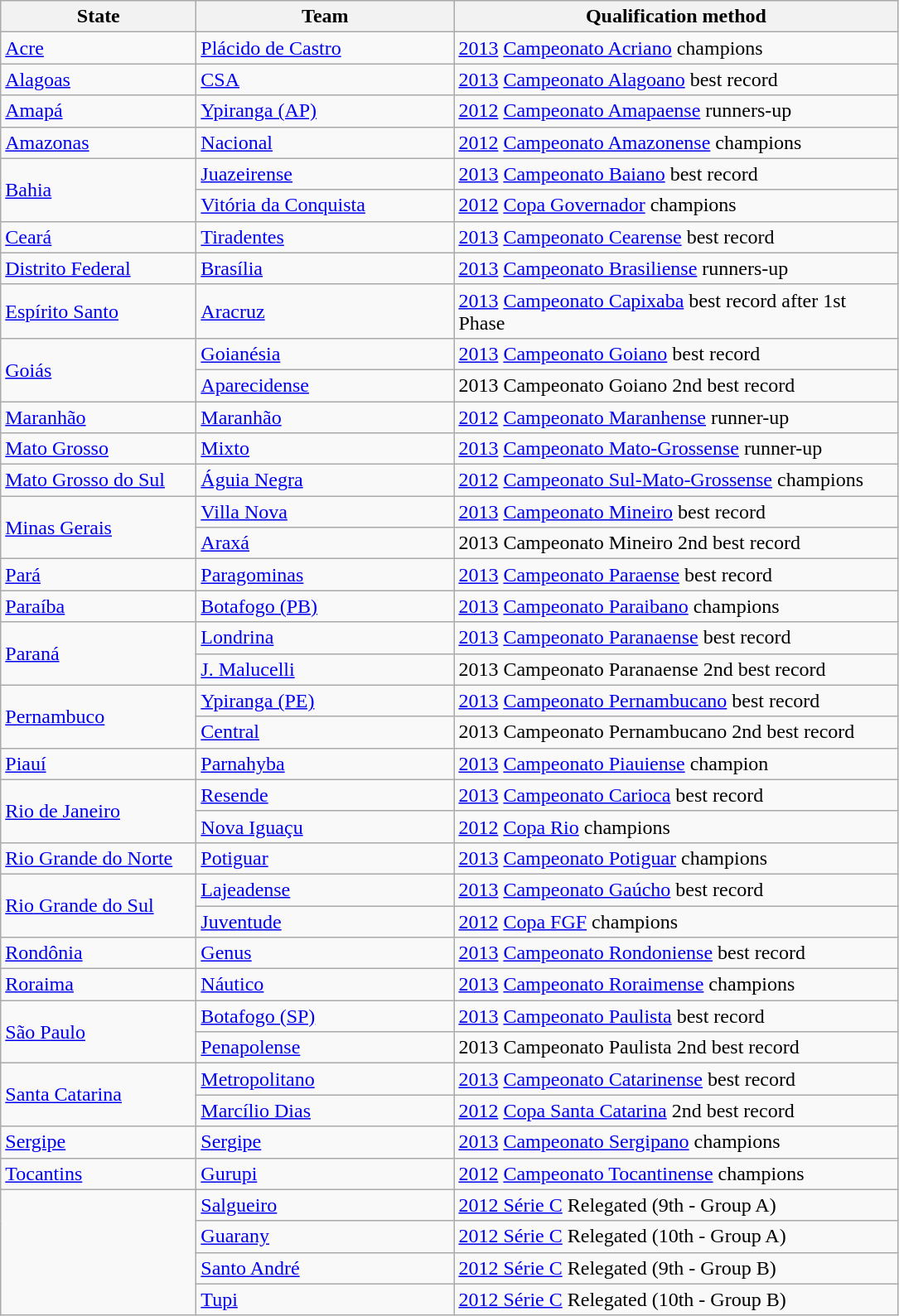<table class="wikitable">
<tr>
<th width=150>State</th>
<th width=200>Team</th>
<th width=350>Qualification method</th>
</tr>
<tr>
<td rowspan="1"> <a href='#'>Acre</a></td>
<td><a href='#'>Plácido de Castro</a></td>
<td><a href='#'>2013</a> <a href='#'>Campeonato Acriano</a> champions </td>
</tr>
<tr>
<td rowspan="1"> <a href='#'>Alagoas</a></td>
<td><a href='#'>CSA</a></td>
<td><a href='#'>2013</a> <a href='#'>Campeonato Alagoano</a> best record </td>
</tr>
<tr>
<td rowspan="1"> <a href='#'>Amapá</a></td>
<td><a href='#'>Ypiranga (AP)</a></td>
<td><a href='#'>2012</a> <a href='#'>Campeonato Amapaense</a> runners-up</td>
</tr>
<tr>
<td rowspan="1">   <a href='#'>Amazonas</a></td>
<td><a href='#'>Nacional</a></td>
<td><a href='#'>2012</a> <a href='#'>Campeonato Amazonense</a> champions</td>
</tr>
<tr>
<td rowspan="2"> <a href='#'>Bahia</a></td>
<td><a href='#'>Juazeirense</a></td>
<td><a href='#'>2013</a> <a href='#'>Campeonato Baiano</a> best record</td>
</tr>
<tr>
<td><a href='#'>Vitória da Conquista</a></td>
<td><a href='#'>2012</a> <a href='#'>Copa Governador</a> champions</td>
</tr>
<tr>
<td rowspan="1"> <a href='#'>Ceará</a></td>
<td><a href='#'>Tiradentes</a></td>
<td><a href='#'>2013</a> <a href='#'>Campeonato Cearense</a> best record</td>
</tr>
<tr>
<td rowspan="1"> <a href='#'>Distrito Federal</a></td>
<td><a href='#'>Brasília</a></td>
<td><a href='#'>2013</a> <a href='#'>Campeonato Brasiliense</a> runners-up</td>
</tr>
<tr>
<td rowspan="1"> <a href='#'>Espírito Santo</a></td>
<td><a href='#'>Aracruz</a></td>
<td><a href='#'>2013</a> <a href='#'>Campeonato Capixaba</a> best record after 1st Phase</td>
</tr>
<tr>
<td rowspan="2"> <a href='#'>Goiás</a></td>
<td><a href='#'>Goianésia</a></td>
<td><a href='#'>2013</a> <a href='#'>Campeonato Goiano</a> best record</td>
</tr>
<tr>
<td><a href='#'>Aparecidense</a></td>
<td>2013 Campeonato Goiano 2nd best record</td>
</tr>
<tr>
<td rowspan="1"> <a href='#'>Maranhão</a></td>
<td><a href='#'>Maranhão</a></td>
<td><a href='#'>2012</a> <a href='#'>Campeonato Maranhense</a> runner-up</td>
</tr>
<tr>
<td rowspan="1"> <a href='#'>Mato Grosso</a></td>
<td><a href='#'>Mixto</a></td>
<td><a href='#'>2013</a> <a href='#'>Campeonato Mato-Grossense</a> runner-up</td>
</tr>
<tr>
<td rowspan="1"> <a href='#'>Mato Grosso do Sul</a></td>
<td><a href='#'>Águia Negra</a></td>
<td><a href='#'>2012</a> <a href='#'>Campeonato Sul-Mato-Grossense</a> champions</td>
</tr>
<tr>
<td rowspan="2"> <a href='#'>Minas Gerais</a></td>
<td><a href='#'>Villa Nova</a></td>
<td><a href='#'>2013</a> <a href='#'>Campeonato Mineiro</a> best record</td>
</tr>
<tr>
<td><a href='#'>Araxá</a></td>
<td>2013 Campeonato Mineiro 2nd best record</td>
</tr>
<tr>
<td rowspan="1"> <a href='#'>Pará</a></td>
<td><a href='#'>Paragominas</a></td>
<td><a href='#'>2013</a> <a href='#'>Campeonato Paraense</a> best record</td>
</tr>
<tr>
<td rowspan="1"> <a href='#'>Paraíba</a></td>
<td><a href='#'>Botafogo (PB)</a></td>
<td><a href='#'>2013</a> <a href='#'>Campeonato Paraibano</a> champions</td>
</tr>
<tr>
<td rowspan="2"> <a href='#'>Paraná</a></td>
<td><a href='#'>Londrina</a></td>
<td><a href='#'>2013</a> <a href='#'>Campeonato Paranaense</a> best record</td>
</tr>
<tr>
<td><a href='#'>J. Malucelli</a></td>
<td>2013 Campeonato Paranaense 2nd best record</td>
</tr>
<tr>
<td rowspan="2"> <a href='#'>Pernambuco</a></td>
<td><a href='#'>Ypiranga (PE)</a></td>
<td><a href='#'>2013</a> <a href='#'>Campeonato Pernambucano</a> best record</td>
</tr>
<tr>
<td><a href='#'>Central</a></td>
<td>2013 Campeonato Pernambucano 2nd best record</td>
</tr>
<tr>
<td rowspan="1"> <a href='#'>Piauí</a></td>
<td><a href='#'>Parnahyba</a></td>
<td><a href='#'>2013</a> <a href='#'>Campeonato Piauiense</a> champion</td>
</tr>
<tr>
<td rowspan="2"> <a href='#'>Rio de Janeiro</a></td>
<td><a href='#'>Resende</a></td>
<td><a href='#'>2013</a> <a href='#'>Campeonato Carioca</a> best record</td>
</tr>
<tr>
<td><a href='#'>Nova Iguaçu</a></td>
<td><a href='#'>2012</a> <a href='#'>Copa Rio</a> champions</td>
</tr>
<tr>
<td rowspan="1"> <a href='#'>Rio Grande do Norte</a></td>
<td><a href='#'>Potiguar</a></td>
<td><a href='#'>2013</a> <a href='#'>Campeonato Potiguar</a> champions</td>
</tr>
<tr>
<td rowspan="2"> <a href='#'>Rio Grande do Sul</a></td>
<td><a href='#'>Lajeadense</a></td>
<td><a href='#'>2013</a> <a href='#'>Campeonato Gaúcho</a> best record</td>
</tr>
<tr>
<td><a href='#'>Juventude</a></td>
<td><a href='#'>2012</a> <a href='#'>Copa FGF</a> champions</td>
</tr>
<tr>
<td rowspan="1"> <a href='#'>Rondônia</a></td>
<td><a href='#'>Genus</a></td>
<td><a href='#'>2013</a> <a href='#'>Campeonato Rondoniense</a> best record</td>
</tr>
<tr>
<td rowspan="1"> <a href='#'>Roraima</a></td>
<td><a href='#'>Náutico</a></td>
<td><a href='#'>2013</a> <a href='#'>Campeonato Roraimense</a> champions</td>
</tr>
<tr>
<td rowspan="2"> <a href='#'>São Paulo</a></td>
<td><a href='#'>Botafogo (SP)</a></td>
<td><a href='#'>2013</a> <a href='#'>Campeonato Paulista</a> best record</td>
</tr>
<tr>
<td><a href='#'>Penapolense</a></td>
<td>2013 Campeonato Paulista 2nd best record</td>
</tr>
<tr>
<td rowspan="2"> <a href='#'>Santa Catarina</a></td>
<td><a href='#'>Metropolitano</a></td>
<td><a href='#'>2013</a> <a href='#'>Campeonato Catarinense</a> best record</td>
</tr>
<tr>
<td><a href='#'>Marcílio Dias</a></td>
<td><a href='#'>2012</a> <a href='#'>Copa Santa Catarina</a> 2nd best record</td>
</tr>
<tr>
<td rowspan="1"> <a href='#'>Sergipe</a></td>
<td><a href='#'>Sergipe</a></td>
<td><a href='#'>2013</a> <a href='#'>Campeonato Sergipano</a> champions</td>
</tr>
<tr>
<td rowspan="1"> <a href='#'>Tocantins</a></td>
<td><a href='#'>Gurupi</a></td>
<td><a href='#'>2012</a> <a href='#'>Campeonato Tocantinense</a> champions</td>
</tr>
<tr>
<td rowspan="4"></td>
<td><a href='#'>Salgueiro</a></td>
<td><a href='#'>2012 Série C</a> Relegated (9th - Group A)</td>
</tr>
<tr>
<td><a href='#'>Guarany</a></td>
<td><a href='#'>2012 Série C</a> Relegated (10th - Group A)</td>
</tr>
<tr>
<td><a href='#'>Santo André</a></td>
<td><a href='#'>2012 Série C</a> Relegated (9th - Group B)</td>
</tr>
<tr>
<td><a href='#'>Tupi</a></td>
<td><a href='#'>2012 Série C</a> Relegated (10th - Group B)</td>
</tr>
</table>
